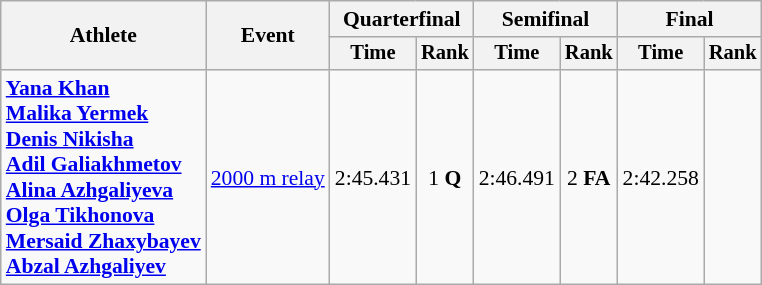<table class="wikitable" style="font-size:90%">
<tr>
<th rowspan=2>Athlete</th>
<th rowspan=2>Event</th>
<th colspan=2>Quarterfinal</th>
<th colspan=2>Semifinal</th>
<th colspan=2>Final</th>
</tr>
<tr style="font-size:95%">
<th>Time</th>
<th>Rank</th>
<th>Time</th>
<th>Rank</th>
<th>Time</th>
<th>Rank</th>
</tr>
<tr align=center>
<td align=left><strong><a href='#'>Yana Khan</a><br><a href='#'>Malika Yermek</a><br><a href='#'>Denis Nikisha</a><br><a href='#'>Adil Galiakhmetov</a><br><a href='#'>Alina Azhgaliyeva</a><br><a href='#'>Olga Tikhonova</a><br><a href='#'>Mersaid Zhaxybayev</a><br><a href='#'>Abzal Azhgaliyev</a></strong></td>
<td align=left><a href='#'>2000 m relay</a></td>
<td>2:45.431</td>
<td>1 <strong>Q</strong></td>
<td>2:46.491</td>
<td>2 <strong>FA</strong></td>
<td>2:42.258</td>
<td></td>
</tr>
</table>
